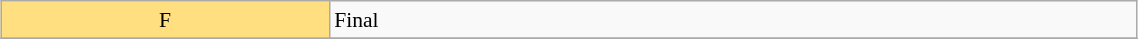<table class="wikitable" style="margin:0.5em auto; font-size:90%; line-height:1.25em;" width=60%;>
<tr>
<td bgcolor="#FFDF80" align=center>F</td>
<td>Final</td>
</tr>
<tr>
</tr>
</table>
